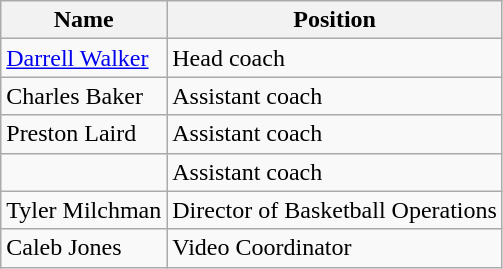<table class="wikitable">
<tr>
<th>Name</th>
<th>Position</th>
</tr>
<tr>
<td><a href='#'>Darrell Walker</a></td>
<td>Head coach</td>
</tr>
<tr>
<td>Charles Baker</td>
<td>Assistant coach</td>
</tr>
<tr>
<td>Preston Laird</td>
<td>Assistant coach</td>
</tr>
<tr>
<td></td>
<td>Assistant coach</td>
</tr>
<tr>
<td>Tyler Milchman</td>
<td>Director of Basketball Operations</td>
</tr>
<tr>
<td>Caleb Jones</td>
<td>Video Coordinator</td>
</tr>
</table>
